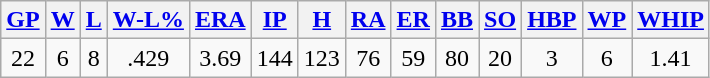<table class="wikitable">
<tr>
<th><a href='#'>GP</a></th>
<th><a href='#'>W</a></th>
<th><a href='#'>L</a></th>
<th><a href='#'>W-L%</a></th>
<th><a href='#'>ERA</a></th>
<th><a href='#'>IP</a></th>
<th><a href='#'>H</a></th>
<th><a href='#'>RA</a></th>
<th><a href='#'>ER</a></th>
<th><a href='#'>BB</a></th>
<th><a href='#'>SO</a></th>
<th><a href='#'>HBP</a></th>
<th><a href='#'>WP</a></th>
<th><a href='#'>WHIP</a></th>
</tr>
<tr align=center>
<td>22</td>
<td>6</td>
<td>8</td>
<td>.429</td>
<td>3.69</td>
<td>144</td>
<td>123</td>
<td>76</td>
<td>59</td>
<td>80</td>
<td>20</td>
<td>3</td>
<td>6</td>
<td>1.41</td>
</tr>
</table>
